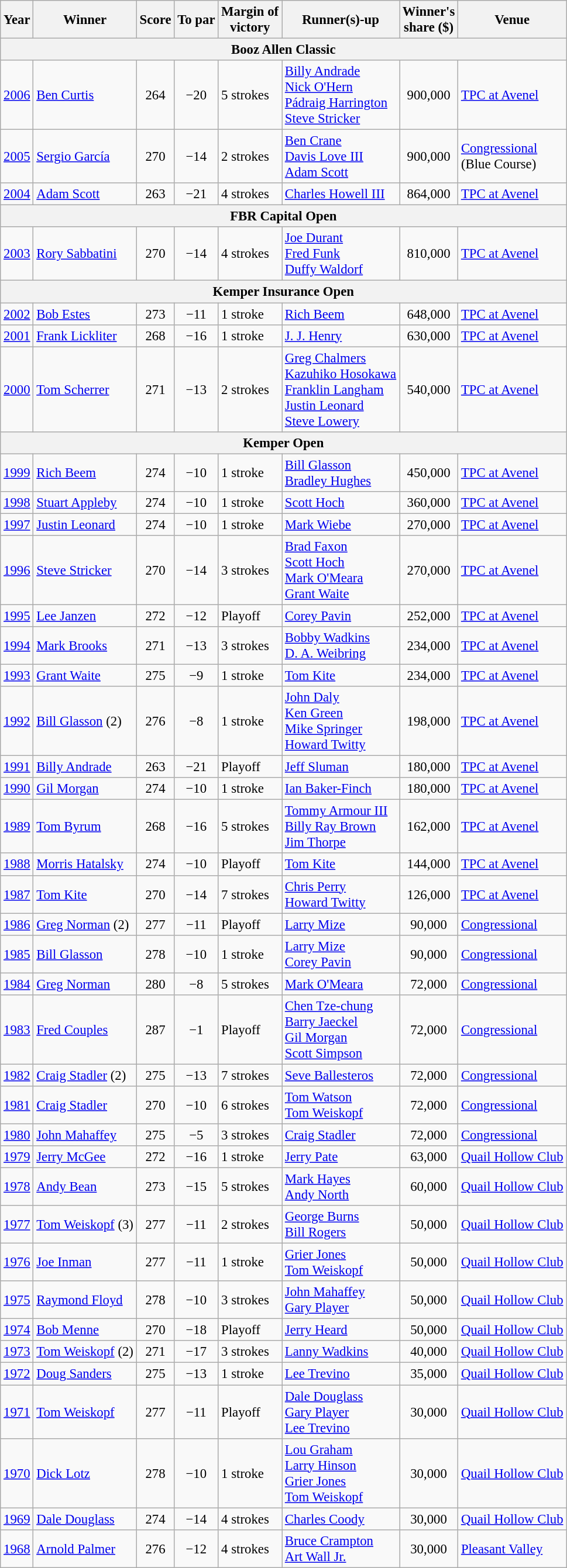<table class=wikitable style="font-size:95%">
<tr>
<th>Year</th>
<th>Winner</th>
<th>Score</th>
<th>To par</th>
<th>Margin of<br>victory</th>
<th>Runner(s)-up</th>
<th>Winner's<br>share ($)</th>
<th>Venue</th>
</tr>
<tr>
<th colspan=9>Booz Allen Classic</th>
</tr>
<tr>
<td><a href='#'>2006</a></td>
<td> <a href='#'>Ben Curtis</a></td>
<td align=center>264</td>
<td align=center>−20</td>
<td>5 strokes</td>
<td> <a href='#'>Billy Andrade</a><br> <a href='#'>Nick O'Hern</a><br> <a href='#'>Pádraig Harrington</a><br> <a href='#'>Steve Stricker</a></td>
<td align=center>900,000</td>
<td><a href='#'>TPC at Avenel</a></td>
</tr>
<tr>
<td><a href='#'>2005</a></td>
<td> <a href='#'>Sergio García</a></td>
<td align=center>270</td>
<td align=center>−14</td>
<td>2 strokes</td>
<td> <a href='#'>Ben Crane</a><br> <a href='#'>Davis Love III</a><br> <a href='#'>Adam Scott</a></td>
<td align=center>900,000</td>
<td><a href='#'>Congressional</a><br>(Blue Course)</td>
</tr>
<tr>
<td><a href='#'>2004</a></td>
<td> <a href='#'>Adam Scott</a></td>
<td align=center>263</td>
<td align=center>−21</td>
<td>4 strokes</td>
<td> <a href='#'>Charles Howell III</a></td>
<td align=center>864,000</td>
<td><a href='#'>TPC at Avenel</a></td>
</tr>
<tr>
<th colspan=9>FBR Capital Open</th>
</tr>
<tr>
<td><a href='#'>2003</a></td>
<td> <a href='#'>Rory Sabbatini</a></td>
<td align=center>270</td>
<td align=center>−14</td>
<td>4 strokes</td>
<td> <a href='#'>Joe Durant</a><br> <a href='#'>Fred Funk</a><br> <a href='#'>Duffy Waldorf</a></td>
<td align=center>810,000</td>
<td><a href='#'>TPC at Avenel</a></td>
</tr>
<tr>
<th colspan=9>Kemper Insurance Open</th>
</tr>
<tr>
<td><a href='#'>2002</a></td>
<td> <a href='#'>Bob Estes</a></td>
<td align=center>273</td>
<td align=center>−11</td>
<td>1 stroke</td>
<td> <a href='#'>Rich Beem</a></td>
<td align=center>648,000</td>
<td><a href='#'>TPC at Avenel</a></td>
</tr>
<tr>
<td><a href='#'>2001</a></td>
<td> <a href='#'>Frank Lickliter</a></td>
<td align=center>268</td>
<td align=center>−16</td>
<td>1 stroke</td>
<td> <a href='#'>J. J. Henry</a></td>
<td align=center>630,000</td>
<td><a href='#'>TPC at Avenel</a></td>
</tr>
<tr>
<td><a href='#'>2000</a></td>
<td> <a href='#'>Tom Scherrer</a></td>
<td align=center>271</td>
<td align=center>−13</td>
<td>2 strokes</td>
<td> <a href='#'>Greg Chalmers</a><br> <a href='#'>Kazuhiko Hosokawa</a><br> <a href='#'>Franklin Langham</a><br> <a href='#'>Justin Leonard</a><br> <a href='#'>Steve Lowery</a></td>
<td align=center>540,000</td>
<td><a href='#'>TPC at Avenel</a></td>
</tr>
<tr>
<th colspan=9>Kemper Open</th>
</tr>
<tr>
<td><a href='#'>1999</a></td>
<td> <a href='#'>Rich Beem</a></td>
<td align=center>274</td>
<td align=center>−10</td>
<td>1 stroke</td>
<td> <a href='#'>Bill Glasson</a><br> <a href='#'>Bradley Hughes</a></td>
<td align=center>450,000</td>
<td><a href='#'>TPC at Avenel</a></td>
</tr>
<tr>
<td><a href='#'>1998</a></td>
<td> <a href='#'>Stuart Appleby</a></td>
<td align=center>274</td>
<td align=center>−10</td>
<td>1 stroke</td>
<td> <a href='#'>Scott Hoch</a></td>
<td align=center>360,000</td>
<td><a href='#'>TPC at Avenel</a></td>
</tr>
<tr>
<td><a href='#'>1997</a></td>
<td> <a href='#'>Justin Leonard</a></td>
<td align=center>274</td>
<td align=center>−10</td>
<td>1 stroke</td>
<td> <a href='#'>Mark Wiebe</a></td>
<td align=center>270,000</td>
<td><a href='#'>TPC at Avenel</a></td>
</tr>
<tr>
<td><a href='#'>1996</a></td>
<td> <a href='#'>Steve Stricker</a></td>
<td align=center>270</td>
<td align=center>−14</td>
<td>3 strokes</td>
<td> <a href='#'>Brad Faxon</a><br> <a href='#'>Scott Hoch</a><br> <a href='#'>Mark O'Meara</a><br> <a href='#'>Grant Waite</a></td>
<td align=center>270,000</td>
<td><a href='#'>TPC at Avenel</a></td>
</tr>
<tr>
<td><a href='#'>1995</a></td>
<td> <a href='#'>Lee Janzen</a></td>
<td align=center>272</td>
<td align=center>−12</td>
<td>Playoff</td>
<td> <a href='#'>Corey Pavin</a></td>
<td align=center>252,000</td>
<td><a href='#'>TPC at Avenel</a></td>
</tr>
<tr>
<td><a href='#'>1994</a></td>
<td> <a href='#'>Mark Brooks</a></td>
<td align=center>271</td>
<td align=center>−13</td>
<td>3 strokes</td>
<td> <a href='#'>Bobby Wadkins</a><br> <a href='#'>D. A. Weibring</a></td>
<td align=center>234,000</td>
<td><a href='#'>TPC at Avenel</a></td>
</tr>
<tr>
<td><a href='#'>1993</a></td>
<td> <a href='#'>Grant Waite</a></td>
<td align=center>275</td>
<td align=center>−9</td>
<td>1 stroke</td>
<td> <a href='#'>Tom Kite</a></td>
<td align=center>234,000</td>
<td><a href='#'>TPC at Avenel</a></td>
</tr>
<tr>
<td><a href='#'>1992</a></td>
<td> <a href='#'>Bill Glasson</a> (2)</td>
<td align=center>276</td>
<td align=center>−8</td>
<td>1 stroke</td>
<td> <a href='#'>John Daly</a><br> <a href='#'>Ken Green</a><br> <a href='#'>Mike Springer</a><br> <a href='#'>Howard Twitty</a></td>
<td align=center>198,000</td>
<td><a href='#'>TPC at Avenel</a></td>
</tr>
<tr>
<td><a href='#'>1991</a></td>
<td> <a href='#'>Billy Andrade</a></td>
<td align=center>263</td>
<td align=center>−21</td>
<td>Playoff</td>
<td> <a href='#'>Jeff Sluman</a></td>
<td align=center>180,000</td>
<td><a href='#'>TPC at Avenel</a></td>
</tr>
<tr>
<td><a href='#'>1990</a></td>
<td> <a href='#'>Gil Morgan</a></td>
<td align=center>274</td>
<td align=center>−10</td>
<td>1 stroke</td>
<td> <a href='#'>Ian Baker-Finch</a></td>
<td align=center>180,000</td>
<td><a href='#'>TPC at Avenel</a></td>
</tr>
<tr>
<td><a href='#'>1989</a></td>
<td> <a href='#'>Tom Byrum</a></td>
<td align=center>268</td>
<td align=center>−16</td>
<td>5 strokes</td>
<td> <a href='#'>Tommy Armour III</a><br> <a href='#'>Billy Ray Brown</a><br> <a href='#'>Jim Thorpe</a></td>
<td align=center>162,000</td>
<td><a href='#'>TPC at Avenel</a></td>
</tr>
<tr>
<td><a href='#'>1988</a></td>
<td> <a href='#'>Morris Hatalsky</a></td>
<td align=center>274</td>
<td align=center>−10</td>
<td>Playoff</td>
<td> <a href='#'>Tom Kite</a></td>
<td align=center>144,000</td>
<td><a href='#'>TPC at Avenel</a></td>
</tr>
<tr>
<td><a href='#'>1987</a></td>
<td> <a href='#'>Tom Kite</a></td>
<td align=center>270</td>
<td align=center>−14</td>
<td>7 strokes</td>
<td> <a href='#'>Chris Perry</a><br> <a href='#'>Howard Twitty</a></td>
<td align=center>126,000</td>
<td><a href='#'>TPC at Avenel</a></td>
</tr>
<tr>
<td><a href='#'>1986</a></td>
<td> <a href='#'>Greg Norman</a> (2)</td>
<td align=center>277</td>
<td align=center>−11</td>
<td>Playoff</td>
<td> <a href='#'>Larry Mize</a></td>
<td align=center>90,000</td>
<td><a href='#'>Congressional</a></td>
</tr>
<tr>
<td><a href='#'>1985</a></td>
<td> <a href='#'>Bill Glasson</a></td>
<td align=center>278</td>
<td align=center>−10</td>
<td>1 stroke</td>
<td> <a href='#'>Larry Mize</a><br> <a href='#'>Corey Pavin</a></td>
<td align=center>90,000</td>
<td><a href='#'>Congressional</a></td>
</tr>
<tr>
<td><a href='#'>1984</a></td>
<td> <a href='#'>Greg Norman</a></td>
<td align=center>280</td>
<td align=center>−8</td>
<td>5 strokes</td>
<td> <a href='#'>Mark O'Meara</a></td>
<td align=center>72,000</td>
<td><a href='#'>Congressional</a></td>
</tr>
<tr>
<td><a href='#'>1983</a></td>
<td> <a href='#'>Fred Couples</a></td>
<td align=center>287</td>
<td align=center>−1</td>
<td>Playoff</td>
<td> <a href='#'>Chen Tze-chung</a><br> <a href='#'>Barry Jaeckel</a><br> <a href='#'>Gil Morgan</a><br> <a href='#'>Scott Simpson</a></td>
<td align=center>72,000</td>
<td><a href='#'>Congressional</a></td>
</tr>
<tr>
<td><a href='#'>1982</a></td>
<td> <a href='#'>Craig Stadler</a> (2)</td>
<td align=center>275</td>
<td align=center>−13</td>
<td>7 strokes</td>
<td> <a href='#'>Seve Ballesteros</a></td>
<td align=center>72,000</td>
<td><a href='#'>Congressional</a></td>
</tr>
<tr>
<td><a href='#'>1981</a></td>
<td> <a href='#'>Craig Stadler</a></td>
<td align=center>270</td>
<td align=center>−10</td>
<td>6 strokes</td>
<td> <a href='#'>Tom Watson</a><br> <a href='#'>Tom Weiskopf</a></td>
<td align=center>72,000</td>
<td><a href='#'>Congressional</a></td>
</tr>
<tr>
<td><a href='#'>1980</a></td>
<td> <a href='#'>John Mahaffey</a></td>
<td align=center>275</td>
<td align=center>−5</td>
<td>3 strokes</td>
<td> <a href='#'>Craig Stadler</a></td>
<td align=center>72,000</td>
<td><a href='#'>Congressional</a></td>
</tr>
<tr>
<td><a href='#'>1979</a></td>
<td> <a href='#'>Jerry McGee</a></td>
<td align=center>272</td>
<td align=center>−16</td>
<td>1 stroke</td>
<td> <a href='#'>Jerry Pate</a></td>
<td align=center>63,000</td>
<td><a href='#'>Quail Hollow Club</a></td>
</tr>
<tr>
<td><a href='#'>1978</a></td>
<td> <a href='#'>Andy Bean</a></td>
<td align=center>273</td>
<td align=center>−15</td>
<td>5 strokes</td>
<td> <a href='#'>Mark Hayes</a><br> <a href='#'>Andy North</a></td>
<td align=center>60,000</td>
<td><a href='#'>Quail Hollow Club</a></td>
</tr>
<tr>
<td><a href='#'>1977</a></td>
<td> <a href='#'>Tom Weiskopf</a> (3)</td>
<td align=center>277</td>
<td align=center>−11</td>
<td>2 strokes</td>
<td> <a href='#'>George Burns</a><br> <a href='#'>Bill Rogers</a></td>
<td align=center>50,000</td>
<td><a href='#'>Quail Hollow Club</a></td>
</tr>
<tr>
<td><a href='#'>1976</a></td>
<td> <a href='#'>Joe Inman</a></td>
<td align=center>277</td>
<td align=center>−11</td>
<td>1 stroke</td>
<td> <a href='#'>Grier Jones</a><br> <a href='#'>Tom Weiskopf</a></td>
<td align=center>50,000</td>
<td><a href='#'>Quail Hollow Club</a></td>
</tr>
<tr>
<td><a href='#'>1975</a></td>
<td> <a href='#'>Raymond Floyd</a></td>
<td align=center>278</td>
<td align=center>−10</td>
<td>3 strokes</td>
<td> <a href='#'>John Mahaffey</a><br> <a href='#'>Gary Player</a></td>
<td align=center>50,000</td>
<td><a href='#'>Quail Hollow Club</a></td>
</tr>
<tr>
<td><a href='#'>1974</a></td>
<td> <a href='#'>Bob Menne</a></td>
<td align=center>270</td>
<td align=center>−18</td>
<td>Playoff</td>
<td> <a href='#'>Jerry Heard</a></td>
<td align=center>50,000</td>
<td><a href='#'>Quail Hollow Club</a></td>
</tr>
<tr>
<td><a href='#'>1973</a></td>
<td> <a href='#'>Tom Weiskopf</a> (2)</td>
<td align=center>271</td>
<td align=center>−17</td>
<td>3 strokes</td>
<td> <a href='#'>Lanny Wadkins</a></td>
<td align=center>40,000</td>
<td><a href='#'>Quail Hollow Club</a></td>
</tr>
<tr>
<td><a href='#'>1972</a></td>
<td> <a href='#'>Doug Sanders</a></td>
<td align=center>275</td>
<td align=center>−13</td>
<td>1 stroke</td>
<td> <a href='#'>Lee Trevino</a></td>
<td align=center>35,000</td>
<td><a href='#'>Quail Hollow Club</a></td>
</tr>
<tr>
<td><a href='#'>1971</a></td>
<td> <a href='#'>Tom Weiskopf</a></td>
<td align=center>277</td>
<td align=center>−11</td>
<td>Playoff</td>
<td> <a href='#'>Dale Douglass</a><br> <a href='#'>Gary Player</a><br> <a href='#'>Lee Trevino</a></td>
<td align=center>30,000</td>
<td><a href='#'>Quail Hollow Club</a></td>
</tr>
<tr>
<td><a href='#'>1970</a></td>
<td> <a href='#'>Dick Lotz</a></td>
<td align=center>278</td>
<td align=center>−10</td>
<td>1 stroke</td>
<td> <a href='#'>Lou Graham</a><br> <a href='#'>Larry Hinson</a><br> <a href='#'>Grier Jones</a><br> <a href='#'>Tom Weiskopf</a></td>
<td align=center>30,000</td>
<td><a href='#'>Quail Hollow Club</a></td>
</tr>
<tr>
<td><a href='#'>1969</a></td>
<td> <a href='#'>Dale Douglass</a></td>
<td align=center>274</td>
<td align=center>−14</td>
<td>4 strokes</td>
<td> <a href='#'>Charles Coody</a></td>
<td align=center>30,000</td>
<td><a href='#'>Quail Hollow Club</a></td>
</tr>
<tr>
<td><a href='#'>1968</a></td>
<td> <a href='#'>Arnold Palmer</a></td>
<td align=center>276</td>
<td align=center>−12</td>
<td>4 strokes</td>
<td> <a href='#'>Bruce Crampton</a><br> <a href='#'>Art Wall Jr.</a></td>
<td align=center>30,000</td>
<td><a href='#'>Pleasant Valley</a></td>
</tr>
</table>
